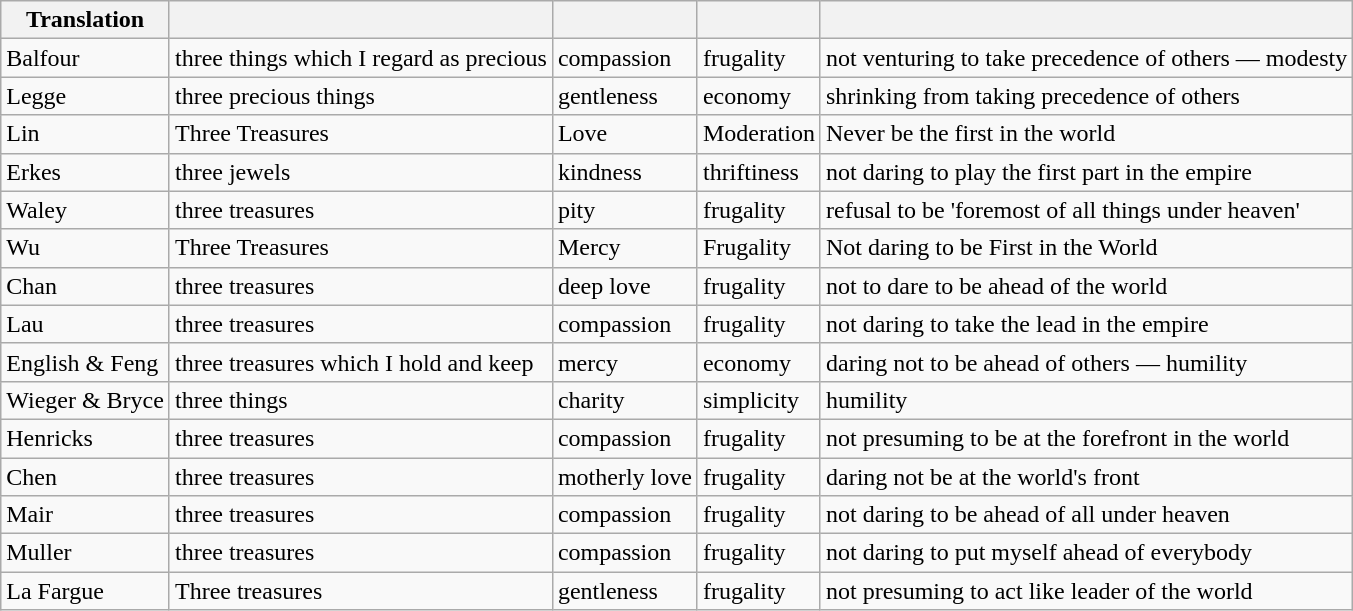<table class="wikitable">
<tr>
<th>Translation</th>
<th> </th>
<th> </th>
<th> </th>
<th> </th>
</tr>
<tr>
<td>Balfour</td>
<td>three things which I regard as precious</td>
<td>compassion</td>
<td>frugality</td>
<td>not venturing to take precedence of others — modesty</td>
</tr>
<tr>
<td>Legge</td>
<td>three precious things</td>
<td>gentleness</td>
<td>economy</td>
<td>shrinking from taking precedence of others</td>
</tr>
<tr>
<td>Lin</td>
<td>Three Treasures</td>
<td>Love</td>
<td>Moderation</td>
<td>Never be the first in the world</td>
</tr>
<tr>
<td>Erkes</td>
<td>three jewels</td>
<td>kindness</td>
<td>thriftiness</td>
<td>not daring to play the first part in the empire</td>
</tr>
<tr>
<td>Waley</td>
<td>three treasures</td>
<td>pity</td>
<td>frugality</td>
<td>refusal to be 'foremost of all things under heaven'</td>
</tr>
<tr>
<td>Wu</td>
<td>Three Treasures</td>
<td>Mercy</td>
<td>Frugality</td>
<td>Not daring to be First in the World</td>
</tr>
<tr>
<td>Chan</td>
<td>three treasures</td>
<td>deep love</td>
<td>frugality</td>
<td>not to dare to be ahead of the world</td>
</tr>
<tr>
<td>Lau</td>
<td>three treasures</td>
<td>compassion</td>
<td>frugality</td>
<td>not daring to take the lead in the empire</td>
</tr>
<tr>
<td>English & Feng</td>
<td>three treasures which I hold and keep</td>
<td>mercy</td>
<td>economy</td>
<td>daring not to be ahead of others — humility</td>
</tr>
<tr>
<td>Wieger & Bryce</td>
<td>three things</td>
<td>charity</td>
<td>simplicity</td>
<td>humility</td>
</tr>
<tr>
<td>Henricks</td>
<td>three treasures</td>
<td>compassion</td>
<td>frugality</td>
<td>not presuming to be at the forefront in the world</td>
</tr>
<tr>
<td>Chen</td>
<td>three treasures</td>
<td>motherly love</td>
<td>frugality</td>
<td>daring not be at the world's front</td>
</tr>
<tr>
<td>Mair</td>
<td>three treasures</td>
<td>compassion</td>
<td>frugality</td>
<td>not daring to be ahead of all under heaven</td>
</tr>
<tr>
<td>Muller</td>
<td>three treasures</td>
<td>compassion</td>
<td>frugality</td>
<td>not daring to put myself ahead of everybody</td>
</tr>
<tr>
<td>La Fargue</td>
<td>Three treasures</td>
<td>gentleness</td>
<td>frugality</td>
<td>not presuming to act like leader of the world</td>
</tr>
</table>
